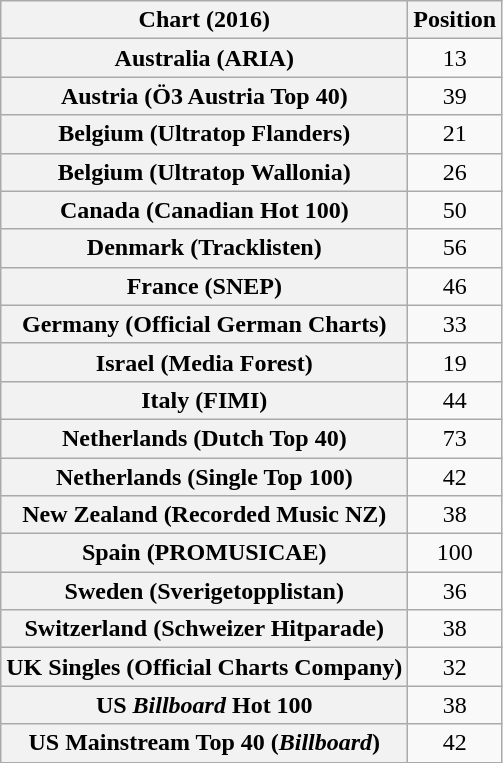<table class="wikitable plainrowheaders sortable" style="text-align:center">
<tr>
<th scope="col">Chart (2016)</th>
<th scope="col">Position</th>
</tr>
<tr>
<th scope="row">Australia (ARIA)</th>
<td>13</td>
</tr>
<tr>
<th scope="row">Austria (Ö3 Austria Top 40)</th>
<td>39</td>
</tr>
<tr>
<th scope="row">Belgium (Ultratop Flanders)</th>
<td>21</td>
</tr>
<tr>
<th scope="row">Belgium (Ultratop Wallonia)</th>
<td>26</td>
</tr>
<tr>
<th scope="row">Canada (Canadian Hot 100)</th>
<td>50</td>
</tr>
<tr>
<th scope="row">Denmark (Tracklisten)</th>
<td>56</td>
</tr>
<tr>
<th scope="row">France (SNEP)</th>
<td>46</td>
</tr>
<tr>
<th scope="row">Germany (Official German Charts)</th>
<td>33</td>
</tr>
<tr>
<th scope="row">Israel (Media Forest)</th>
<td>19</td>
</tr>
<tr>
<th scope="row">Italy (FIMI)</th>
<td>44</td>
</tr>
<tr>
<th scope="row">Netherlands (Dutch Top 40)</th>
<td>73</td>
</tr>
<tr>
<th scope="row">Netherlands (Single Top 100)</th>
<td>42</td>
</tr>
<tr>
<th scope="row">New Zealand (Recorded Music NZ)</th>
<td>38</td>
</tr>
<tr>
<th scope="row">Spain (PROMUSICAE)</th>
<td>100</td>
</tr>
<tr>
<th scope="row">Sweden (Sverigetopplistan)</th>
<td>36</td>
</tr>
<tr>
<th scope="row">Switzerland (Schweizer Hitparade)</th>
<td>38</td>
</tr>
<tr>
<th scope="row">UK Singles (Official Charts Company)</th>
<td>32</td>
</tr>
<tr>
<th scope="row">US <em>Billboard</em> Hot 100</th>
<td>38</td>
</tr>
<tr>
<th scope="row">US Mainstream Top 40 (<em>Billboard</em>)</th>
<td>42</td>
</tr>
</table>
